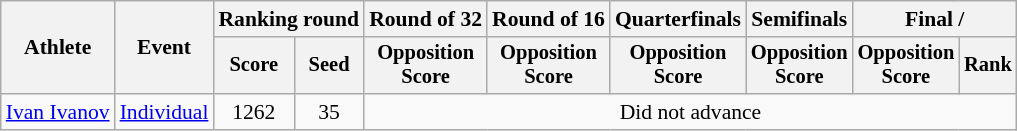<table class="wikitable" style="font-size:90%; text-align:center">
<tr>
<th rowspan=2>Athlete</th>
<th rowspan=2>Event</th>
<th colspan="2">Ranking round</th>
<th>Round of 32</th>
<th>Round of 16</th>
<th>Quarterfinals</th>
<th>Semifinals</th>
<th colspan="2">Final / </th>
</tr>
<tr style="font-size:95%">
<th>Score</th>
<th>Seed</th>
<th>Opposition<br>Score</th>
<th>Opposition<br>Score</th>
<th>Opposition<br>Score</th>
<th>Opposition<br>Score</th>
<th>Opposition<br>Score</th>
<th>Rank</th>
</tr>
<tr align=center>
<td align=left><a href='#'>Ivan Ivanov</a></td>
<td align=left><a href='#'>Individual</a></td>
<td>1262</td>
<td>35</td>
<td colspan=6>Did not advance</td>
</tr>
</table>
